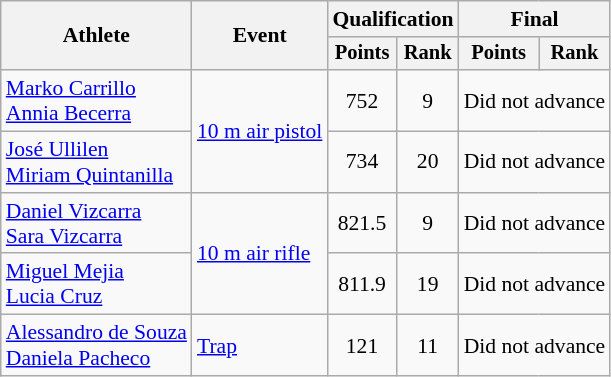<table class=wikitable style=font-size:90%;text-align:center>
<tr>
<th rowspan=2>Athlete</th>
<th rowspan=2>Event</th>
<th colspan=2>Qualification</th>
<th colspan=2>Final</th>
</tr>
<tr style=font-size:95%>
<th>Points</th>
<th>Rank</th>
<th>Points</th>
<th>Rank</th>
</tr>
<tr>
<td align=left><a href='#'>Marko Carrillo</a><br><a href='#'>Annia Becerra</a></td>
<td align=left rowspan=2><a href='#'>10 m air pistol</a></td>
<td>752</td>
<td>9</td>
<td colspan=2>Did not advance</td>
</tr>
<tr>
<td align=left><a href='#'>José Ullilen</a><br><a href='#'>Miriam Quintanilla</a></td>
<td>734</td>
<td>20</td>
<td colspan=2>Did not advance</td>
</tr>
<tr>
<td align=left><a href='#'>Daniel Vizcarra</a><br><a href='#'>Sara Vizcarra</a></td>
<td align=left rowspan=2><a href='#'>10 m air rifle</a></td>
<td>821.5</td>
<td>9</td>
<td colspan=2>Did not advance</td>
</tr>
<tr>
<td align=left><a href='#'>Miguel Mejia</a><br><a href='#'>Lucia Cruz</a></td>
<td>811.9</td>
<td>19</td>
<td colspan=2>Did not advance</td>
</tr>
<tr>
<td align=left><a href='#'>Alessandro de Souza</a><br><a href='#'>Daniela Pacheco</a></td>
<td align=left><a href='#'>Trap</a></td>
<td>121</td>
<td>11</td>
<td colspan=2>Did not advance</td>
</tr>
</table>
